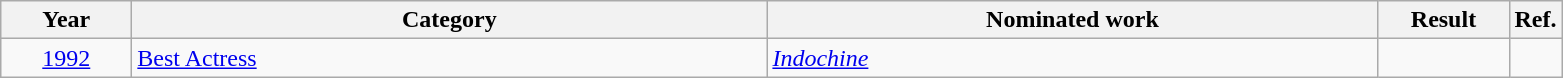<table class=wikitable>
<tr>
<th scope="col" style="width:5em;">Year</th>
<th scope="col" style="width:26em;">Category</th>
<th scope="col" style="width:25em;">Nominated work</th>
<th scope="col" style="width:5em;">Result</th>
<th>Ref.</th>
</tr>
<tr>
<td style="text-align:center;"><a href='#'>1992</a></td>
<td><a href='#'>Best Actress</a></td>
<td><em><a href='#'>Indochine</a></em></td>
<td></td>
<td></td>
</tr>
</table>
